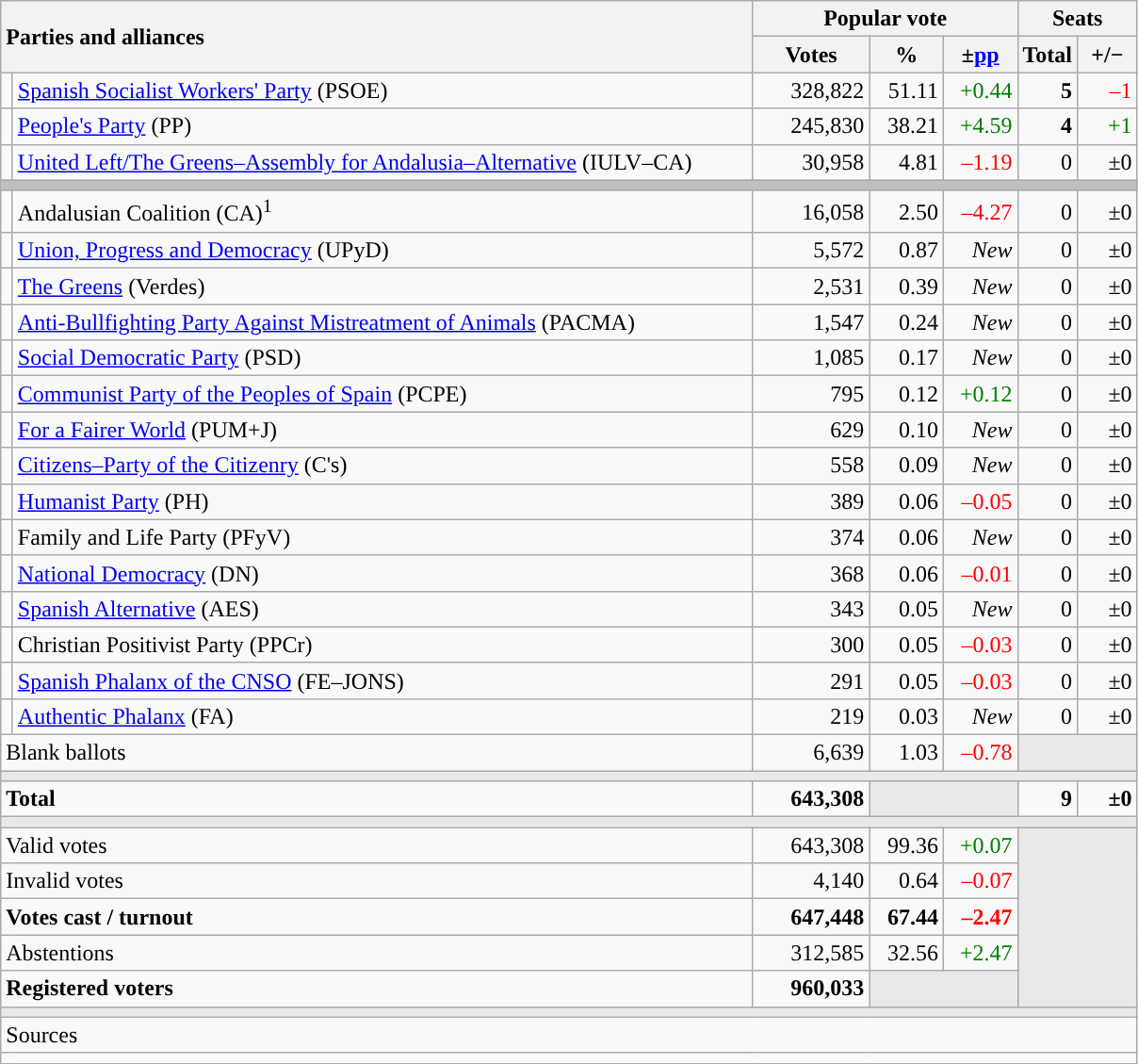<table class="wikitable" style="text-align:right;">
<tr>
<th style="text-align:left;" rowspan="2" colspan="2" width="525">Parties and alliances</th>
<th colspan="3">Popular vote</th>
<th colspan="2">Seats</th>
</tr>
<tr>
<th width="75">Votes</th>
<th width="45">%</th>
<th width="45">±<a href='#'>pp</a></th>
<th width="35">Total</th>
<th width="35">+/−</th>
</tr>
<tr>
<td width="1" style="color:inherit;background:"></td>
<td align="left"><a href='#'>Spanish Socialist Workers' Party</a> (PSOE)</td>
<td>328,822</td>
<td>51.11</td>
<td style="color:green;">+0.44</td>
<td><strong>5</strong></td>
<td style="color:red;">–1</td>
</tr>
<tr>
<td style="color:inherit;background:"></td>
<td align="left"><a href='#'>People's Party</a> (PP)</td>
<td>245,830</td>
<td>38.21</td>
<td style="color:green;">+4.59</td>
<td><strong>4</strong></td>
<td style="color:green;">+1</td>
</tr>
<tr>
<td style="color:inherit;background:"></td>
<td align="left"><a href='#'>United Left/The Greens–Assembly for Andalusia–Alternative</a> (IULV–CA)</td>
<td>30,958</td>
<td>4.81</td>
<td style="color:red;">–1.19</td>
<td>0</td>
<td>±0</td>
</tr>
<tr>
<td colspan="7" bgcolor="#C0C0C0"></td>
</tr>
<tr>
<td style="color:inherit;background:"></td>
<td align="left">Andalusian Coalition (CA)<sup>1</sup></td>
<td>16,058</td>
<td>2.50</td>
<td style="color:red;">–4.27</td>
<td>0</td>
<td>±0</td>
</tr>
<tr>
<td style="color:inherit;background:"></td>
<td align="left"><a href='#'>Union, Progress and Democracy</a> (UPyD)</td>
<td>5,572</td>
<td>0.87</td>
<td><em>New</em></td>
<td>0</td>
<td>±0</td>
</tr>
<tr>
<td style="color:inherit;background:"></td>
<td align="left"><a href='#'>The Greens</a> (Verdes)</td>
<td>2,531</td>
<td>0.39</td>
<td><em>New</em></td>
<td>0</td>
<td>±0</td>
</tr>
<tr>
<td style="color:inherit;background:"></td>
<td align="left"><a href='#'>Anti-Bullfighting Party Against Mistreatment of Animals</a> (PACMA)</td>
<td>1,547</td>
<td>0.24</td>
<td><em>New</em></td>
<td>0</td>
<td>±0</td>
</tr>
<tr>
<td style="color:inherit;background:"></td>
<td align="left"><a href='#'>Social Democratic Party</a> (PSD)</td>
<td>1,085</td>
<td>0.17</td>
<td><em>New</em></td>
<td>0</td>
<td>±0</td>
</tr>
<tr>
<td style="color:inherit;background:"></td>
<td align="left"><a href='#'>Communist Party of the Peoples of Spain</a> (PCPE)</td>
<td>795</td>
<td>0.12</td>
<td style="color:green;">+0.12</td>
<td>0</td>
<td>±0</td>
</tr>
<tr>
<td style="color:inherit;background:"></td>
<td align="left"><a href='#'>For a Fairer World</a> (PUM+J)</td>
<td>629</td>
<td>0.10</td>
<td><em>New</em></td>
<td>0</td>
<td>±0</td>
</tr>
<tr>
<td style="color:inherit;background:"></td>
<td align="left"><a href='#'>Citizens–Party of the Citizenry</a> (C's)</td>
<td>558</td>
<td>0.09</td>
<td><em>New</em></td>
<td>0</td>
<td>±0</td>
</tr>
<tr>
<td style="color:inherit;background:"></td>
<td align="left"><a href='#'>Humanist Party</a> (PH)</td>
<td>389</td>
<td>0.06</td>
<td style="color:red;">–0.05</td>
<td>0</td>
<td>±0</td>
</tr>
<tr>
<td style="color:inherit;background:"></td>
<td align="left">Family and Life Party (PFyV)</td>
<td>374</td>
<td>0.06</td>
<td><em>New</em></td>
<td>0</td>
<td>±0</td>
</tr>
<tr>
<td style="color:inherit;background:"></td>
<td align="left"><a href='#'>National Democracy</a> (DN)</td>
<td>368</td>
<td>0.06</td>
<td style="color:red;">–0.01</td>
<td>0</td>
<td>±0</td>
</tr>
<tr>
<td style="color:inherit;background:"></td>
<td align="left"><a href='#'>Spanish Alternative</a> (AES)</td>
<td>343</td>
<td>0.05</td>
<td><em>New</em></td>
<td>0</td>
<td>±0</td>
</tr>
<tr>
<td style="color:inherit;background:"></td>
<td align="left">Christian Positivist Party (PPCr)</td>
<td>300</td>
<td>0.05</td>
<td style="color:red;">–0.03</td>
<td>0</td>
<td>±0</td>
</tr>
<tr>
<td style="color:inherit;background:"></td>
<td align="left"><a href='#'>Spanish Phalanx of the CNSO</a> (FE–JONS)</td>
<td>291</td>
<td>0.05</td>
<td style="color:red;">–0.03</td>
<td>0</td>
<td>±0</td>
</tr>
<tr>
<td style="color:inherit;background:"></td>
<td align="left"><a href='#'>Authentic Phalanx</a> (FA)</td>
<td>219</td>
<td>0.03</td>
<td><em>New</em></td>
<td>0</td>
<td>±0</td>
</tr>
<tr>
<td align="left" colspan="2">Blank ballots</td>
<td>6,639</td>
<td>1.03</td>
<td style="color:red;">–0.78</td>
<td bgcolor="#E9E9E9" colspan="2"></td>
</tr>
<tr>
<td colspan="7" bgcolor="#E9E9E9"></td>
</tr>
<tr style="font-weight:bold;">
<td align="left" colspan="2">Total</td>
<td>643,308</td>
<td bgcolor="#E9E9E9" colspan="2"></td>
<td>9</td>
<td>±0</td>
</tr>
<tr>
<td colspan="7" bgcolor="#E9E9E9"></td>
</tr>
<tr>
<td align="left" colspan="2">Valid votes</td>
<td>643,308</td>
<td>99.36</td>
<td style="color:green;">+0.07</td>
<td bgcolor="#E9E9E9" colspan="2" rowspan="5"></td>
</tr>
<tr>
<td align="left" colspan="2">Invalid votes</td>
<td>4,140</td>
<td>0.64</td>
<td style="color:red;">–0.07</td>
</tr>
<tr style="font-weight:bold;">
<td align="left" colspan="2">Votes cast / turnout</td>
<td>647,448</td>
<td>67.44</td>
<td style="color:red;">–2.47</td>
</tr>
<tr>
<td align="left" colspan="2">Abstentions</td>
<td>312,585</td>
<td>32.56</td>
<td style="color:green;">+2.47</td>
</tr>
<tr style="font-weight:bold;">
<td align="left" colspan="2">Registered voters</td>
<td>960,033</td>
<td bgcolor="#E9E9E9" colspan="2"></td>
</tr>
<tr>
<td colspan="7" bgcolor="#E9E9E9"></td>
</tr>
<tr>
<td align="left" colspan="7">Sources</td>
</tr>
<tr>
<td colspan="7" style="text-align:left; max-width:790px;"></td>
</tr>
</table>
